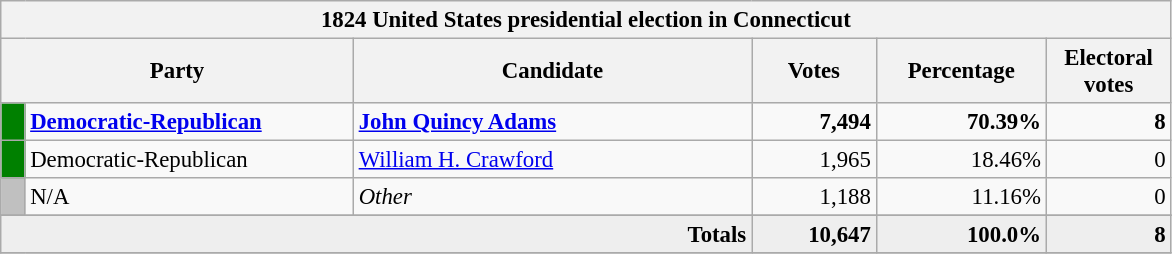<table class="wikitable" style="font-size: 95%;">
<tr>
<th colspan="6">1824 United States presidential election in Connecticut</th>
</tr>
<tr>
<th colspan="2" style="width: 15em">Party</th>
<th style="width: 17em">Candidate</th>
<th style="width: 5em">Votes</th>
<th style="width: 7em">Percentage</th>
<th style="width: 5em">Electoral votes</th>
</tr>
<tr>
<th style="background-color:#008000; width: 3px"></th>
<td style="width: 130px"><strong><a href='#'>Democratic-Republican</a></strong></td>
<td><strong><a href='#'>John Quincy Adams</a></strong></td>
<td align="right"><strong>7,494</strong></td>
<td align="right"><strong>70.39%</strong></td>
<td align="right"><strong>8</strong></td>
</tr>
<tr>
<th style="background-color:#008000; width: 3px"></th>
<td style="width: 130px">Democratic-Republican</td>
<td><a href='#'>William H. Crawford</a></td>
<td align="right">1,965</td>
<td align="right">18.46%</td>
<td align="right">0</td>
</tr>
<tr>
<th style="background-color:#c0c0c0; width: 3px"></th>
<td style="width: 130px">N/A</td>
<td><em>Other</em></td>
<td align="right">1,188</td>
<td align="right">11.16%</td>
<td align="right">0</td>
</tr>
<tr>
</tr>
<tr bgcolor="#EEEEEE">
<td colspan="3" align="right"><strong>Totals</strong></td>
<td align="right"><strong>10,647</strong></td>
<td align="right"><strong>100.0%</strong></td>
<td align="right"><strong>8</strong></td>
</tr>
<tr>
</tr>
</table>
